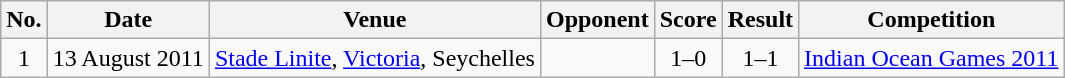<table class="wikitable">
<tr>
<th>No.</th>
<th>Date</th>
<th>Venue</th>
<th>Opponent</th>
<th>Score</th>
<th>Result</th>
<th>Competition</th>
</tr>
<tr>
<td align="center">1</td>
<td>13 August 2011</td>
<td><a href='#'>Stade Linite</a>, <a href='#'>Victoria</a>, Seychelles</td>
<td></td>
<td align="center">1–0</td>
<td align="center">1–1</td>
<td><a href='#'>Indian Ocean Games 2011</a></td>
</tr>
</table>
